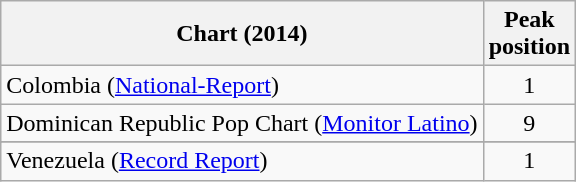<table class="wikitable sortable">
<tr>
<th>Chart (2014)</th>
<th>Peak<br>position</th>
</tr>
<tr>
<td>Colombia (<a href='#'>National-Report</a>)</td>
<td align="center">1</td>
</tr>
<tr>
<td>Dominican Republic Pop Chart (<a href='#'>Monitor Latino</a>)</td>
<td align="center">9</td>
</tr>
<tr>
</tr>
<tr>
</tr>
<tr>
</tr>
<tr>
</tr>
<tr>
<td>Venezuela (<a href='#'>Record Report</a>)</td>
<td align="center">1</td>
</tr>
</table>
